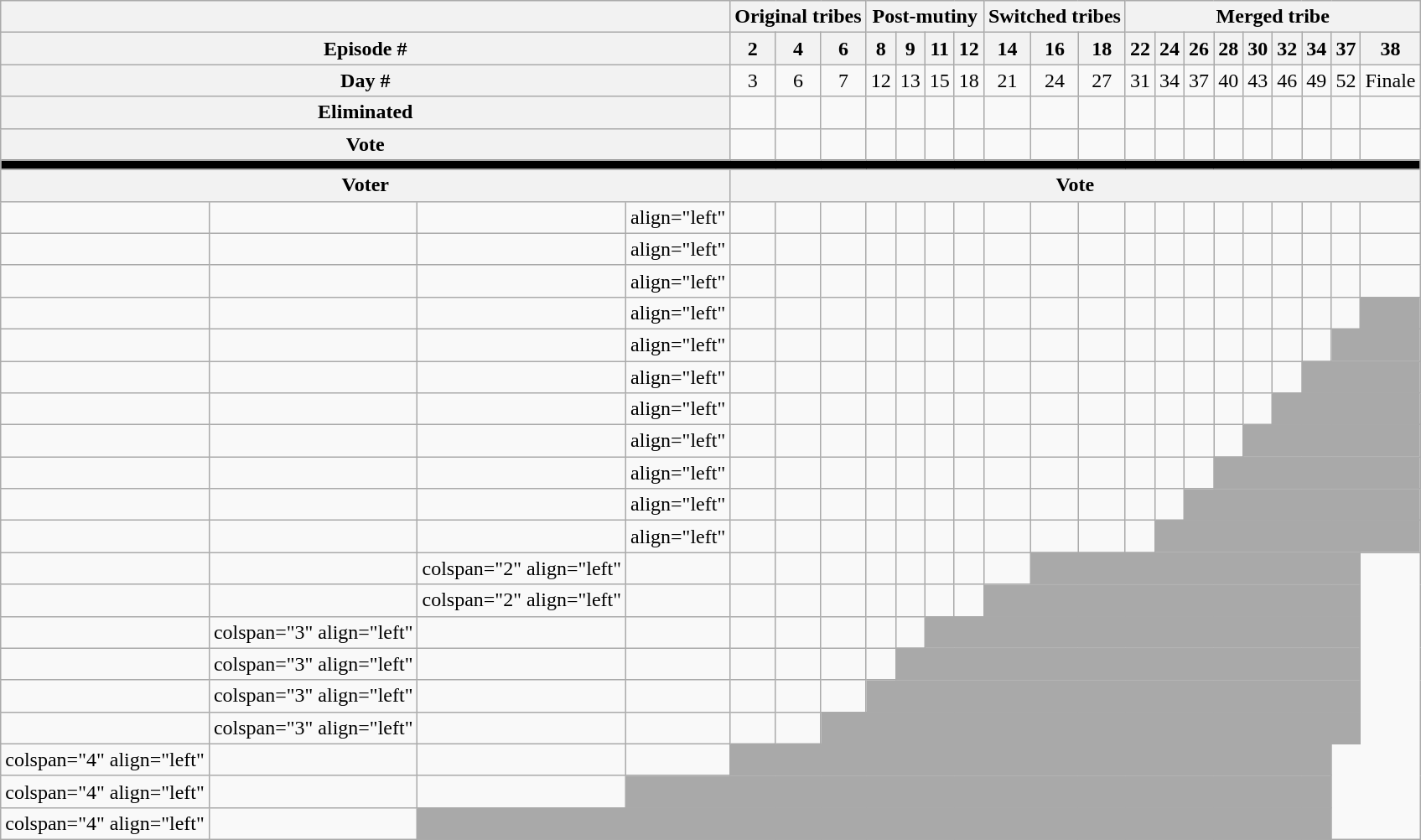<table class="wikitable nowrap" style="text-align: center;">
<tr>
<th colspan="4"></th>
<th colspan="3">Original tribes</th>
<th colspan="4">Post-mutiny</th>
<th colspan="3">Switched tribes</th>
<th colspan="9">Merged tribe</th>
</tr>
<tr>
<th colspan="4">Episode #</th>
<th>2</th>
<th>4</th>
<th>6</th>
<th>8</th>
<th>9</th>
<th>11</th>
<th>12</th>
<th>14</th>
<th>16</th>
<th>18</th>
<th>22</th>
<th>24</th>
<th>26</th>
<th>28</th>
<th>30</th>
<th>32</th>
<th>34</th>
<th>37</th>
<th>38</th>
</tr>
<tr>
<th colspan="4">Day #</th>
<td>3</td>
<td>6</td>
<td>7</td>
<td>12</td>
<td>13</td>
<td>15</td>
<td>18</td>
<td>21</td>
<td>24</td>
<td>27</td>
<td>31</td>
<td>34</td>
<td>37</td>
<td>40</td>
<td>43</td>
<td>46</td>
<td>49</td>
<td>52</td>
<td>Finale</td>
</tr>
<tr>
<th colspan="4">Eliminated</th>
<td></td>
<td></td>
<td></td>
<td></td>
<td></td>
<td></td>
<td></td>
<td></td>
<td></td>
<td></td>
<td></td>
<td></td>
<td></td>
<td></td>
<td></td>
<td></td>
<td></td>
<td></td>
<td></td>
</tr>
<tr>
<th colspan="4">Vote</th>
<td></td>
<td></td>
<td></td>
<td></td>
<td></td>
<td></td>
<td></td>
<td></td>
<td></td>
<td></td>
<td></td>
<td></td>
<td></td>
<td></td>
<td></td>
<td></td>
<td></td>
<td></td>
<td></td>
</tr>
<tr>
<td bgcolor=black colspan=23></td>
</tr>
<tr>
<th colspan="4">Voter</th>
<th colspan="19" style="text-align: center;">Vote</th>
</tr>
<tr>
<td></td>
<td></td>
<td></td>
<td>align="left" </td>
<td></td>
<td></td>
<td></td>
<td></td>
<td></td>
<td></td>
<td></td>
<td></td>
<td></td>
<td></td>
<td></td>
<td></td>
<td></td>
<td></td>
<td></td>
<td></td>
<td></td>
<td></td>
<td></td>
</tr>
<tr>
<td></td>
<td></td>
<td></td>
<td>align="left" </td>
<td></td>
<td></td>
<td></td>
<td></td>
<td></td>
<td></td>
<td></td>
<td></td>
<td></td>
<td></td>
<td></td>
<td></td>
<td></td>
<td></td>
<td></td>
<td></td>
<td></td>
<td></td>
<td></td>
</tr>
<tr>
<td></td>
<td></td>
<td></td>
<td>align="left" </td>
<td></td>
<td></td>
<td></td>
<td></td>
<td></td>
<td></td>
<td></td>
<td></td>
<td></td>
<td></td>
<td></td>
<td></td>
<td></td>
<td></td>
<td></td>
<td></td>
<td></td>
<td></td>
<td></td>
</tr>
<tr>
<td></td>
<td></td>
<td></td>
<td>align="left" </td>
<td></td>
<td></td>
<td></td>
<td></td>
<td></td>
<td></td>
<td></td>
<td></td>
<td></td>
<td></td>
<td></td>
<td></td>
<td></td>
<td></td>
<td></td>
<td></td>
<td></td>
<td></td>
<td style="text-align: center; background-color: darkgray;"></td>
</tr>
<tr>
<td></td>
<td></td>
<td></td>
<td>align="left" </td>
<td></td>
<td></td>
<td></td>
<td></td>
<td></td>
<td></td>
<td></td>
<td></td>
<td></td>
<td></td>
<td></td>
<td></td>
<td></td>
<td></td>
<td></td>
<td></td>
<td></td>
<td style="text-align: center; background-color:darkgray;" colspan=2></td>
</tr>
<tr>
<td></td>
<td></td>
<td></td>
<td>align="left" </td>
<td></td>
<td></td>
<td></td>
<td></td>
<td></td>
<td></td>
<td></td>
<td></td>
<td></td>
<td></td>
<td></td>
<td></td>
<td></td>
<td></td>
<td></td>
<td></td>
<td style="text-align: center; background-color:darkgray;" colspan=3></td>
</tr>
<tr>
<td></td>
<td></td>
<td></td>
<td>align="left" </td>
<td></td>
<td></td>
<td></td>
<td></td>
<td></td>
<td></td>
<td></td>
<td></td>
<td></td>
<td></td>
<td></td>
<td></td>
<td></td>
<td></td>
<td></td>
<td style="text-align: center; background-color:darkgray;" colspan=4></td>
</tr>
<tr>
<td></td>
<td></td>
<td></td>
<td>align="left" </td>
<td></td>
<td></td>
<td></td>
<td></td>
<td></td>
<td></td>
<td></td>
<td></td>
<td></td>
<td></td>
<td></td>
<td></td>
<td></td>
<td></td>
<td style="text-align: center; background-color:darkgray;" colspan=5></td>
</tr>
<tr>
<td></td>
<td></td>
<td></td>
<td>align="left" </td>
<td></td>
<td></td>
<td></td>
<td></td>
<td></td>
<td></td>
<td></td>
<td></td>
<td></td>
<td></td>
<td></td>
<td></td>
<td></td>
<td style="text-align: center; background-color:darkgray;" colspan=6></td>
</tr>
<tr>
<td></td>
<td></td>
<td></td>
<td>align="left" </td>
<td></td>
<td></td>
<td></td>
<td></td>
<td></td>
<td></td>
<td></td>
<td></td>
<td></td>
<td></td>
<td></td>
<td></td>
<td style="text-align: center; background-color:darkgray;" colspan=7></td>
</tr>
<tr>
<td></td>
<td></td>
<td></td>
<td>align="left" </td>
<td></td>
<td></td>
<td></td>
<td></td>
<td></td>
<td></td>
<td></td>
<td></td>
<td></td>
<td></td>
<td></td>
<td style="text-align: center; background-color:darkgray;" colspan=8></td>
</tr>
<tr>
<td></td>
<td></td>
<td>colspan="2" align="left" </td>
<td></td>
<td></td>
<td></td>
<td></td>
<td></td>
<td></td>
<td></td>
<td></td>
<td></td>
<td style="text-align: center; background-color:darkgray;" colspan=10></td>
</tr>
<tr>
<td></td>
<td></td>
<td>colspan="2" align="left" </td>
<td></td>
<td></td>
<td></td>
<td></td>
<td></td>
<td></td>
<td></td>
<td></td>
<td style="text-align: center; background-color:darkgray;" colspan=11></td>
</tr>
<tr>
<td></td>
<td>colspan="3" align="left" </td>
<td></td>
<td></td>
<td></td>
<td></td>
<td></td>
<td></td>
<td></td>
<td style="text-align: center; background-color:darkgray;" colspan=13></td>
</tr>
<tr>
<td></td>
<td>colspan="3" align="left" </td>
<td></td>
<td></td>
<td></td>
<td></td>
<td></td>
<td></td>
<td style="text-align: center; background-color:darkgray;" colspan=14></td>
</tr>
<tr>
<td></td>
<td>colspan="3" align="left" </td>
<td></td>
<td></td>
<td></td>
<td></td>
<td></td>
<td style="text-align: center; background-color:darkgray;" colspan=15></td>
</tr>
<tr>
<td></td>
<td>colspan="3" align="left" </td>
<td></td>
<td></td>
<td></td>
<td></td>
<td style="text-align: center; background-color:darkgray;" colspan=16></td>
</tr>
<tr>
<td>colspan="4" align="left" </td>
<td></td>
<td></td>
<td></td>
<td style="text-align: center; background-color:darkgray;" colspan=17></td>
</tr>
<tr>
<td>colspan="4" align="left" </td>
<td></td>
<td></td>
<td style="text-align: center; background-color:darkgray;" colspan=18></td>
</tr>
<tr>
<td>colspan="4" align="left" </td>
<td></td>
<td style="text-align: center; background-color:darkgray;" colspan=19></td>
</tr>
</table>
